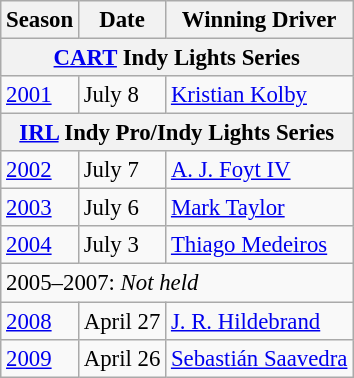<table class="wikitable" style="font-size: 95%;">
<tr>
<th>Season</th>
<th>Date</th>
<th>Winning Driver</th>
</tr>
<tr>
<th colspan=3><strong><a href='#'>CART</a> Indy Lights Series</strong></th>
</tr>
<tr>
<td><a href='#'>2001</a></td>
<td>July 8</td>
<td> <a href='#'>Kristian Kolby</a></td>
</tr>
<tr>
<th colspan=3><strong><a href='#'>IRL</a> Indy Pro/Indy Lights Series</strong></th>
</tr>
<tr>
<td><a href='#'>2002</a></td>
<td>July 7</td>
<td> <a href='#'>A. J. Foyt IV</a></td>
</tr>
<tr>
<td><a href='#'>2003</a></td>
<td>July 6</td>
<td> <a href='#'>Mark Taylor</a></td>
</tr>
<tr>
<td><a href='#'>2004</a></td>
<td>July 3</td>
<td> <a href='#'>Thiago Medeiros</a></td>
</tr>
<tr>
<td colspan=3>2005–2007: <em>Not held</em></td>
</tr>
<tr>
<td><a href='#'>2008</a></td>
<td>April 27</td>
<td> <a href='#'>J. R. Hildebrand</a></td>
</tr>
<tr>
<td><a href='#'>2009</a></td>
<td>April 26</td>
<td> <a href='#'>Sebastián Saavedra</a></td>
</tr>
</table>
